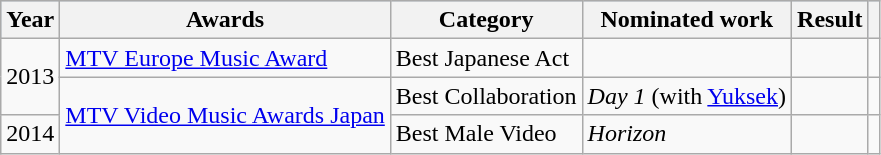<table class="wikitable">
<tr style="background:#B0C4DE;">
<th>Year</th>
<th>Awards</th>
<th>Category</th>
<th>Nominated work</th>
<th>Result</th>
<th></th>
</tr>
<tr>
<td rowspan="2">2013</td>
<td><a href='#'>MTV Europe Music Award</a></td>
<td>Best Japanese Act</td>
<td></td>
<td></td>
<td></td>
</tr>
<tr>
<td rowspan="2"><a href='#'>MTV Video Music Awards Japan</a></td>
<td>Best Collaboration</td>
<td><em>Day 1</em> (with <a href='#'>Yuksek</a>)</td>
<td></td>
<td></td>
</tr>
<tr>
<td>2014</td>
<td>Best Male Video</td>
<td><em>Horizon</em></td>
<td></td>
<td></td>
</tr>
</table>
